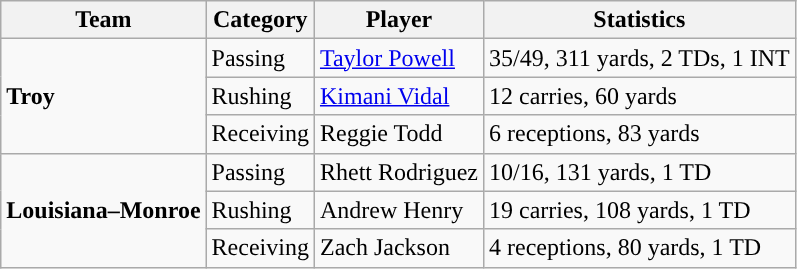<table class="wikitable" style="float: left;">
<tr>
<th>Team</th>
<th>Category</th>
<th>Player</th>
<th>Statistics</th>
</tr>
<tr>
<td rowspan=3><strong>Troy</strong></td>
<td>Passing</td>
<td><a href='#'>Taylor Powell</a></td>
<td>35/49, 311 yards, 2 TDs, 1 INT</td>
</tr>
<tr>
<td>Rushing</td>
<td><a href='#'>Kimani Vidal</a></td>
<td>12 carries, 60 yards</td>
</tr>
<tr>
<td>Receiving</td>
<td>Reggie Todd</td>
<td>6 receptions, 83 yards</td>
</tr>
<tr>
<td rowspan=3><strong>Louisiana–Monroe</strong></td>
<td>Passing</td>
<td>Rhett Rodriguez</td>
<td>10/16, 131 yards, 1 TD</td>
</tr>
<tr>
<td>Rushing</td>
<td>Andrew Henry</td>
<td>19 carries, 108 yards, 1 TD</td>
</tr>
<tr>
<td>Receiving</td>
<td>Zach Jackson</td>
<td>4 receptions, 80 yards, 1 TD</td>
</tr>
</table>
